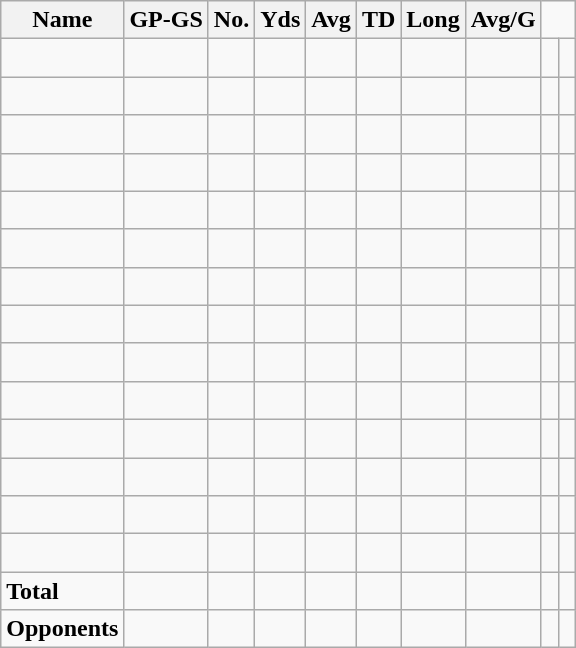<table class="wikitable" style="white-space:nowrap;">
<tr>
<th>Name</th>
<th>GP-GS</th>
<th>No.</th>
<th>Yds</th>
<th>Avg</th>
<th>TD</th>
<th>Long</th>
<th>Avg/G</th>
</tr>
<tr>
<td> </td>
<td> </td>
<td> </td>
<td> </td>
<td> </td>
<td> </td>
<td> </td>
<td> </td>
<td> </td>
<td> </td>
</tr>
<tr>
<td> </td>
<td> </td>
<td> </td>
<td> </td>
<td> </td>
<td> </td>
<td> </td>
<td> </td>
<td> </td>
<td> </td>
</tr>
<tr>
<td> </td>
<td> </td>
<td> </td>
<td> </td>
<td> </td>
<td> </td>
<td> </td>
<td> </td>
<td> </td>
<td> </td>
</tr>
<tr>
<td> </td>
<td> </td>
<td> </td>
<td> </td>
<td> </td>
<td> </td>
<td> </td>
<td> </td>
<td> </td>
<td> </td>
</tr>
<tr>
<td> </td>
<td> </td>
<td> </td>
<td> </td>
<td> </td>
<td> </td>
<td> </td>
<td> </td>
<td> </td>
<td> </td>
</tr>
<tr>
<td> </td>
<td> </td>
<td> </td>
<td> </td>
<td> </td>
<td> </td>
<td> </td>
<td> </td>
<td> </td>
<td> </td>
</tr>
<tr>
<td> </td>
<td> </td>
<td> </td>
<td> </td>
<td> </td>
<td> </td>
<td> </td>
<td> </td>
<td> </td>
<td> </td>
</tr>
<tr>
<td> </td>
<td> </td>
<td> </td>
<td> </td>
<td> </td>
<td> </td>
<td> </td>
<td> </td>
<td> </td>
<td> </td>
</tr>
<tr>
<td> </td>
<td> </td>
<td> </td>
<td> </td>
<td> </td>
<td> </td>
<td> </td>
<td> </td>
<td> </td>
<td> </td>
</tr>
<tr>
<td> </td>
<td> </td>
<td> </td>
<td> </td>
<td> </td>
<td> </td>
<td> </td>
<td> </td>
<td> </td>
<td> </td>
</tr>
<tr>
<td> </td>
<td> </td>
<td> </td>
<td> </td>
<td> </td>
<td> </td>
<td> </td>
<td> </td>
<td> </td>
<td> </td>
</tr>
<tr>
<td> </td>
<td> </td>
<td> </td>
<td> </td>
<td> </td>
<td> </td>
<td> </td>
<td> </td>
<td> </td>
<td> </td>
</tr>
<tr>
<td> </td>
<td> </td>
<td> </td>
<td> </td>
<td> </td>
<td> </td>
<td> </td>
<td> </td>
<td> </td>
<td> </td>
</tr>
<tr>
<td> </td>
<td> </td>
<td> </td>
<td> </td>
<td> </td>
<td> </td>
<td> </td>
<td> </td>
<td> </td>
<td> </td>
</tr>
<tr>
<td><strong>Total</strong></td>
<td> </td>
<td> </td>
<td> </td>
<td> </td>
<td> </td>
<td> </td>
<td> </td>
<td> </td>
<td> </td>
</tr>
<tr>
<td><strong>Opponents</strong></td>
<td> </td>
<td> </td>
<td> </td>
<td> </td>
<td> </td>
<td> </td>
<td> </td>
<td> </td>
<td> </td>
</tr>
</table>
